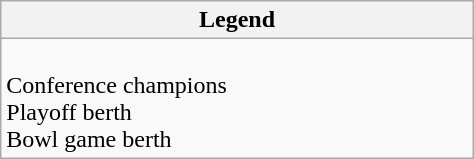<table class="wikitable" width="25%" style="margin: 0 auto;">
<tr>
<th colspan=2>Legend</th>
</tr>
<tr>
<td><br> Conference champions<br>
 Playoff berth<br>
 Bowl game berth<br></td>
</tr>
</table>
